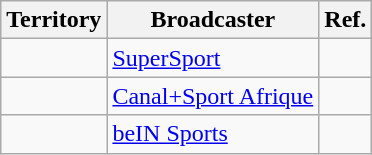<table class="wikitable">
<tr>
<th>Territory</th>
<th>Broadcaster</th>
<th>Ref.</th>
</tr>
<tr>
<td></td>
<td><a href='#'>SuperSport</a></td>
<td></td>
</tr>
<tr>
<td></td>
<td><a href='#'>Canal+Sport Afrique</a></td>
<td></td>
</tr>
<tr>
<td></td>
<td><a href='#'>beIN Sports</a></td>
<td></td>
</tr>
</table>
